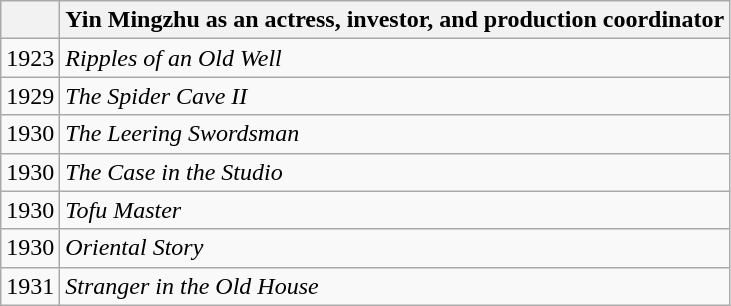<table class="wikitable">
<tr>
<th></th>
<th>Yin Mingzhu as an actress, investor, and production coordinator</th>
</tr>
<tr>
<td>1923</td>
<td><em>Ripples of an Old Well</em></td>
</tr>
<tr>
<td>1929</td>
<td><em>The Spider Cave II</em></td>
</tr>
<tr>
<td>1930</td>
<td><em>The Leering Swordsman</em></td>
</tr>
<tr>
<td>1930</td>
<td><em>The Case in the Studio</em></td>
</tr>
<tr>
<td>1930</td>
<td><em>Tofu Master</em></td>
</tr>
<tr>
<td>1930</td>
<td><em>Oriental Story</em></td>
</tr>
<tr>
<td>1931</td>
<td><em>Stranger in the Old House</em></td>
</tr>
</table>
